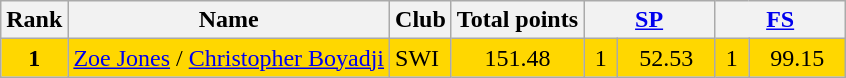<table class="wikitable sortable">
<tr>
<th>Rank</th>
<th>Name</th>
<th>Club</th>
<th>Total points</th>
<th colspan="2" width="80px"><a href='#'>SP</a></th>
<th colspan="2" width="80px"><a href='#'>FS</a></th>
</tr>
<tr bgcolor="gold">
<td align="center"><strong>1</strong></td>
<td><a href='#'>Zoe Jones</a> / <a href='#'>Christopher Boyadji</a></td>
<td>SWI</td>
<td align="center">151.48</td>
<td align="center">1</td>
<td align="center">52.53</td>
<td align="center">1</td>
<td align="center">99.15</td>
</tr>
</table>
